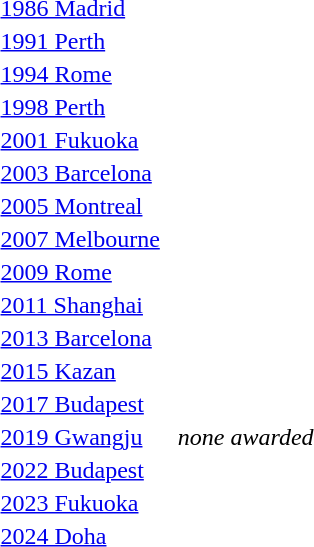<table>
<tr>
<td><a href='#'>1986 Madrid</a></td>
<td></td>
<td></td>
<td></td>
</tr>
<tr>
<td><a href='#'>1991 Perth</a></td>
<td></td>
<td></td>
<td></td>
</tr>
<tr>
<td><a href='#'>1994 Rome</a></td>
<td></td>
<td></td>
<td></td>
</tr>
<tr>
<td rowspan=2><a href='#'>1998 Perth</a></td>
<td rowspan=2></td>
<td rowspan=2></td>
<td></td>
</tr>
<tr>
<td></td>
</tr>
<tr>
<td rowspan=2><a href='#'>2001 Fukuoka</a></td>
<td rowspan=2></td>
<td rowspan=2></td>
<td></td>
</tr>
<tr>
<td></td>
</tr>
<tr>
<td><a href='#'>2003 Barcelona</a></td>
<td></td>
<td></td>
<td></td>
</tr>
<tr>
<td><a href='#'>2005 Montreal</a></td>
<td></td>
<td></td>
<td></td>
</tr>
<tr>
<td><a href='#'>2007 Melbourne</a></td>
<td></td>
<td></td>
<td></td>
</tr>
<tr>
<td><a href='#'>2009 Rome</a></td>
<td></td>
<td></td>
<td></td>
</tr>
<tr>
<td><a href='#'>2011 Shanghai</a></td>
<td></td>
<td></td>
<td></td>
</tr>
<tr>
<td><a href='#'>2013 Barcelona</a></td>
<td></td>
<td></td>
<td></td>
</tr>
<tr>
<td><a href='#'>2015 Kazan</a></td>
<td></td>
<td></td>
<td></td>
</tr>
<tr>
<td><a href='#'>2017 Budapest</a></td>
<td></td>
<td></td>
<td></td>
</tr>
<tr>
<td rowspan=2><a href='#'>2019 Gwangju</a></td>
<td rowspan=2></td>
<td></td>
<td rowspan=2><em>none awarded</em></td>
</tr>
<tr>
<td></td>
</tr>
<tr>
<td><a href='#'>2022 Budapest</a></td>
<td></td>
<td></td>
<td></td>
</tr>
<tr>
<td><a href='#'>2023 Fukuoka</a></td>
<td></td>
<td></td>
<td></td>
</tr>
<tr>
<td><a href='#'>2024 Doha</a></td>
<td></td>
<td></td>
<td></td>
</tr>
</table>
